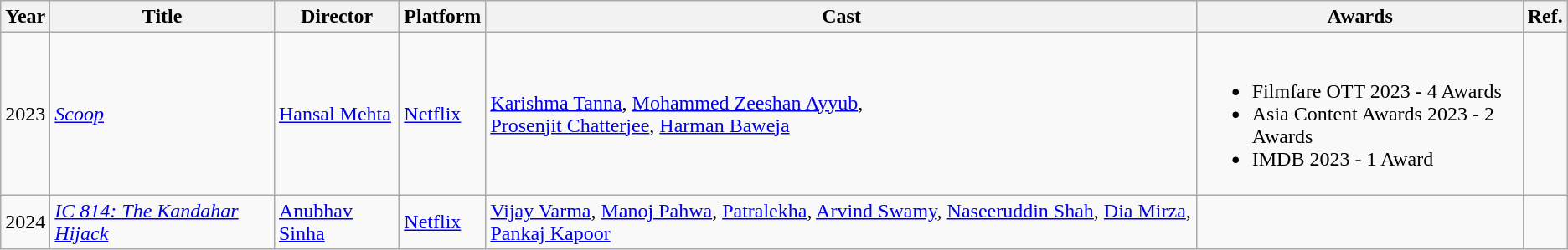<table class="wikitable sortable">
<tr>
<th>Year</th>
<th>Title</th>
<th>Director</th>
<th>Platform</th>
<th>Cast</th>
<th>Awards</th>
<th>Ref.</th>
</tr>
<tr>
<td>2023</td>
<td><em><a href='#'>Scoop</a></em></td>
<td><a href='#'>Hansal Mehta</a></td>
<td><a href='#'>Netflix</a></td>
<td><a href='#'>Karishma Tanna</a>, <a href='#'>Mohammed Zeeshan Ayyub</a>,<br><a href='#'>Prosenjit Chatterjee</a>, <a href='#'>Harman Baweja</a></td>
<td><br><ul><li>Filmfare OTT 2023 - 4 Awards</li><li>Asia Content Awards 2023 - 2 Awards</li><li>IMDB 2023 - 1 Award</li></ul></td>
<td></td>
</tr>
<tr>
<td>2024</td>
<td><em><a href='#'>IC 814: The Kandahar Hijack</a></em></td>
<td><a href='#'>Anubhav Sinha</a></td>
<td><a href='#'>Netflix</a></td>
<td><a href='#'>Vijay Varma</a>, <a href='#'>Manoj Pahwa</a>, <a href='#'>Patralekha</a>, <a href='#'>Arvind Swamy</a>, <a href='#'>Naseeruddin Shah</a>, <a href='#'>Dia Mirza</a>, <a href='#'>Pankaj Kapoor</a></td>
<td></td>
<td></td>
</tr>
</table>
